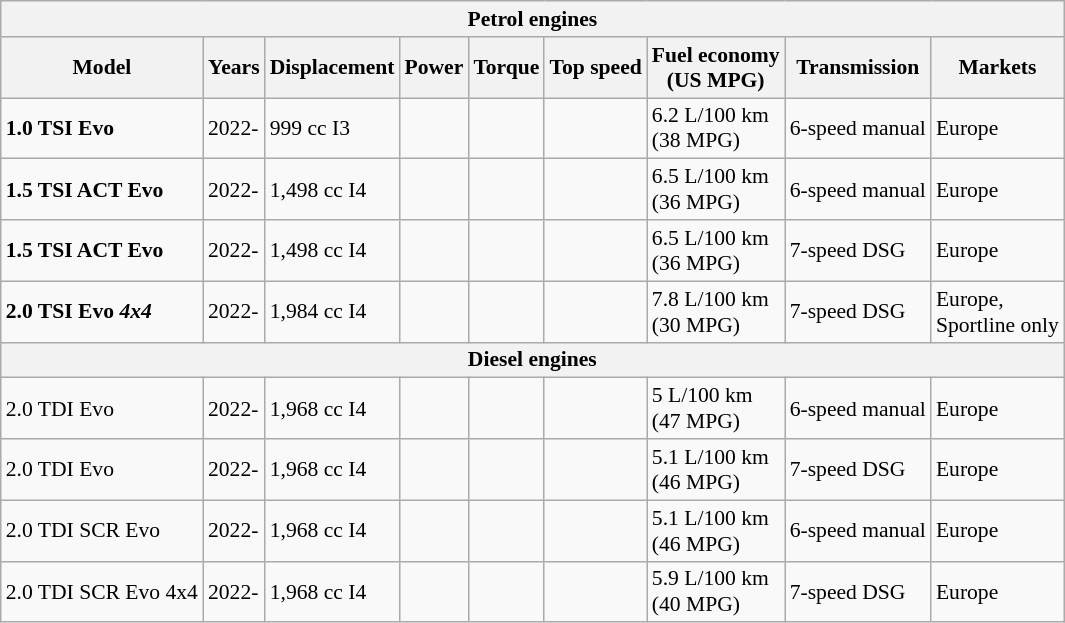<table class="wikitable" style="text-align:left; font-size:90%;">
<tr>
<th colspan="9">Petrol engines</th>
</tr>
<tr>
<th>Model</th>
<th>Years</th>
<th>Displacement</th>
<th>Power</th>
<th>Torque</th>
<th>Top speed</th>
<th>Fuel economy<br>(US MPG)</th>
<th>Transmission</th>
<th>Markets</th>
</tr>
<tr>
<td><strong>1.0 TSI Evo</strong></td>
<td>2022-</td>
<td>999 cc I3</td>
<td></td>
<td></td>
<td></td>
<td>6.2 L/100 km<br>(38 MPG)</td>
<td>6-speed manual</td>
<td>Europe</td>
</tr>
<tr>
<td><strong>1.5 TSI ACT Evo</strong></td>
<td>2022-</td>
<td>1,498 cc I4</td>
<td></td>
<td></td>
<td></td>
<td>6.5 L/100 km<br>(36 MPG)</td>
<td>6-speed manual</td>
<td>Europe</td>
</tr>
<tr>
<td><strong>1.5 TSI ACT Evo</strong></td>
<td>2022-</td>
<td>1,498 cc I4</td>
<td></td>
<td></td>
<td></td>
<td>6.5 L/100 km<br>(36 MPG)</td>
<td>7-speed DSG</td>
<td>Europe</td>
</tr>
<tr>
<td><strong>2.0 TSI Evo <em>4x4<strong><em></td>
<td>2022-</td>
<td>1,984 cc I4</td>
<td></td>
<td></td>
<td></td>
<td>7.8 L/100 km<br>(30 MPG)</td>
<td>7-speed DSG</td>
<td>Europe,<br>Sportline only</td>
</tr>
<tr>
<th colspan="9">Diesel engines</th>
</tr>
<tr>
<td></strong>2.0 TDI Evo<strong></td>
<td>2022-</td>
<td>1,968 cc I4</td>
<td></td>
<td></td>
<td></td>
<td>5 L/100 km<br>(47 MPG)</td>
<td>6-speed manual</td>
<td>Europe</td>
</tr>
<tr>
<td></strong>2.0 TDI Evo<strong></td>
<td>2022-</td>
<td>1,968 cc I4</td>
<td></td>
<td></td>
<td></td>
<td>5.1 L/100 km<br>(46 MPG)</td>
<td>7-speed DSG</td>
<td>Europe</td>
</tr>
<tr>
<td></strong>2.0 TDI SCR Evo<strong></td>
<td>2022-</td>
<td>1,968 cc I4</td>
<td></td>
<td></td>
<td></td>
<td>5.1 L/100 km<br>(46 MPG)</td>
<td>6-speed manual</td>
<td>Europe</td>
</tr>
<tr>
<td></strong>2.0 TDI SCR Evo </em>4x4</em></strong></td>
<td>2022-</td>
<td>1,968 cc I4</td>
<td></td>
<td></td>
<td></td>
<td>5.9 L/100 km<br>(40 MPG)</td>
<td>7-speed DSG</td>
<td>Europe</td>
</tr>
</table>
